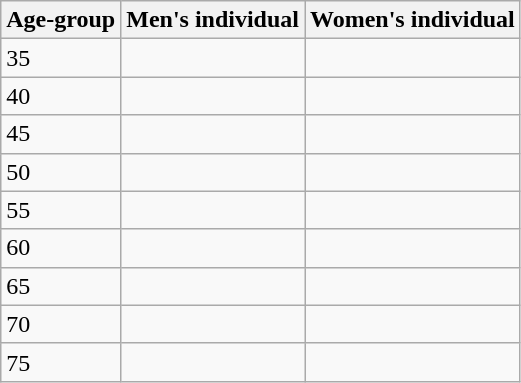<table class=wikitable>
<tr>
<th>Age-group</th>
<th>Men's individual</th>
<th>Women's individual</th>
</tr>
<tr>
<td>35</td>
<td></td>
<td></td>
</tr>
<tr>
<td>40</td>
<td></td>
<td></td>
</tr>
<tr>
<td>45</td>
<td></td>
<td></td>
</tr>
<tr>
<td>50</td>
<td></td>
<td></td>
</tr>
<tr>
<td>55</td>
<td></td>
<td></td>
</tr>
<tr>
<td>60</td>
<td></td>
<td></td>
</tr>
<tr>
<td>65</td>
<td></td>
<td></td>
</tr>
<tr>
<td>70</td>
<td></td>
<td></td>
</tr>
<tr>
<td>75</td>
<td></td>
<td></td>
</tr>
</table>
